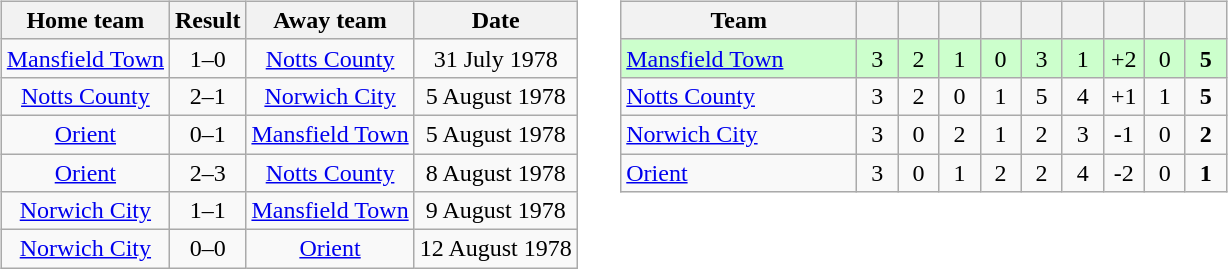<table>
<tr>
<td valign="top"><br><table class="wikitable" style="text-align: center">
<tr>
<th>Home team</th>
<th>Result</th>
<th>Away team</th>
<th>Date</th>
</tr>
<tr>
<td><a href='#'>Mansfield Town</a></td>
<td>1–0</td>
<td><a href='#'>Notts County</a></td>
<td>31 July 1978</td>
</tr>
<tr>
<td><a href='#'>Notts County</a></td>
<td>2–1</td>
<td><a href='#'>Norwich City</a></td>
<td>5 August 1978</td>
</tr>
<tr>
<td><a href='#'>Orient</a></td>
<td>0–1</td>
<td><a href='#'>Mansfield Town</a></td>
<td>5 August 1978</td>
</tr>
<tr>
<td><a href='#'>Orient</a></td>
<td>2–3</td>
<td><a href='#'>Notts County</a></td>
<td>8 August 1978</td>
</tr>
<tr>
<td><a href='#'>Norwich City</a></td>
<td>1–1</td>
<td><a href='#'>Mansfield Town</a></td>
<td>9 August 1978</td>
</tr>
<tr>
<td><a href='#'>Norwich City</a></td>
<td>0–0</td>
<td><a href='#'>Orient</a></td>
<td>12 August 1978</td>
</tr>
</table>
</td>
<td width="1"> </td>
<td valign="top"><br><table class="wikitable" style="text-align:center">
<tr>
<th width=150>Team</th>
<th width=20></th>
<th width=20></th>
<th width=20></th>
<th width=20></th>
<th width=20></th>
<th width=20></th>
<th width=20></th>
<th width=20></th>
<th width=20></th>
</tr>
<tr bgcolor="#ccffcc">
<td align="left"><a href='#'>Mansfield Town</a></td>
<td>3</td>
<td>2</td>
<td>1</td>
<td>0</td>
<td>3</td>
<td>1</td>
<td>+2</td>
<td>0</td>
<td><strong>5</strong></td>
</tr>
<tr>
<td align="left"><a href='#'>Notts County</a></td>
<td>3</td>
<td>2</td>
<td>0</td>
<td>1</td>
<td>5</td>
<td>4</td>
<td>+1</td>
<td>1</td>
<td><strong>5</strong></td>
</tr>
<tr>
<td align="left"><a href='#'>Norwich City</a></td>
<td>3</td>
<td>0</td>
<td>2</td>
<td>1</td>
<td>2</td>
<td>3</td>
<td>-1</td>
<td>0</td>
<td><strong>2</strong></td>
</tr>
<tr>
<td align="left"><a href='#'>Orient</a></td>
<td>3</td>
<td>0</td>
<td>1</td>
<td>2</td>
<td>2</td>
<td>4</td>
<td>-2</td>
<td>0</td>
<td><strong>1</strong></td>
</tr>
</table>
</td>
</tr>
</table>
